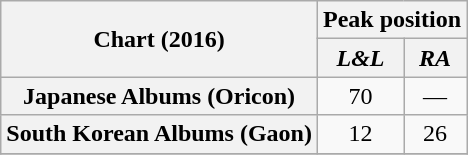<table class="wikitable sortable plainrowheaders" style="text-align:center">
<tr>
<th scope="col" rowspan="2">Chart (2016)</th>
<th scope="col" colspan="2">Peak position</th>
</tr>
<tr>
<th><em>L&L</em></th>
<th><em>RA</em></th>
</tr>
<tr>
<th scope="row">Japanese Albums (Oricon)</th>
<td>70</td>
<td>—</td>
</tr>
<tr>
<th scope="row">South Korean Albums (Gaon)</th>
<td>12</td>
<td>26</td>
</tr>
<tr>
</tr>
</table>
